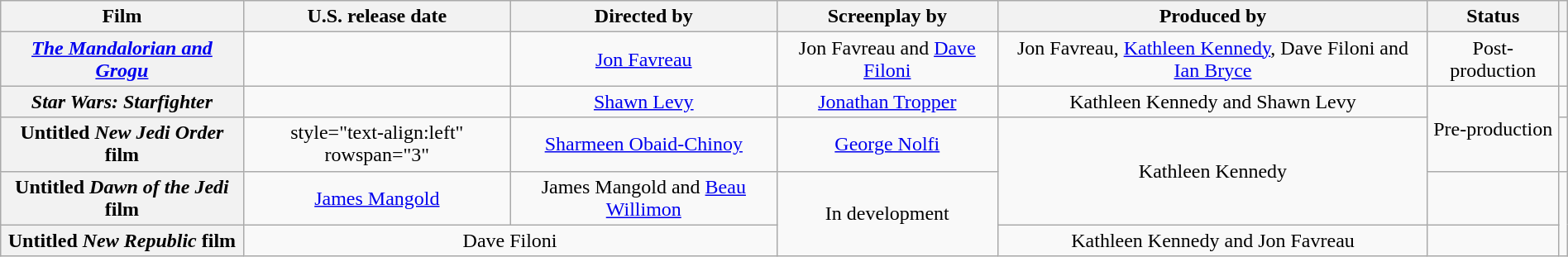<table class="wikitable plainrowheaders" style="text-align:center; margin=auto; width:100%;">
<tr>
<th>Film</th>
<th>U.S. release date</th>
<th>Directed by</th>
<th>Screenplay by</th>
<th>Produced by</th>
<th>Status</th>
<th></th>
</tr>
<tr>
<th scope="row"><em><a href='#'>The Mandalorian and Grogu</a></em></th>
<td style="text-align:left"></td>
<td><a href='#'>Jon Favreau</a></td>
<td>Jon Favreau and <a href='#'>Dave Filoni</a></td>
<td>Jon Favreau, <a href='#'>Kathleen Kennedy</a>, Dave Filoni and <a href='#'>Ian Bryce</a></td>
<td>Post-production</td>
<td></td>
</tr>
<tr>
<th scope="row"><em>Star Wars: Starfighter</em></th>
<td style="text-align:left"></td>
<td><a href='#'>Shawn Levy</a></td>
<td><a href='#'>Jonathan Tropper</a></td>
<td>Kathleen Kennedy and Shawn Levy</td>
<td rowspan="2">Pre-production</td>
<td></td>
</tr>
<tr>
<th scope="row">Untitled <em>New Jedi Order</em> film</th>
<td>style="text-align:left" rowspan="3" </td>
<td><a href='#'>Sharmeen Obaid-Chinoy</a></td>
<td><a href='#'>George Nolfi</a></td>
<td rowspan="2">Kathleen Kennedy</td>
<td></td>
</tr>
<tr>
<th scope="row">Untitled <em>Dawn of the Jedi</em> film</th>
<td colspan="1"><a href='#'>James Mangold</a></td>
<td>James Mangold and <a href='#'>Beau Willimon</a></td>
<td rowspan="2">In development</td>
<td></td>
</tr>
<tr>
<th scope="row">Untitled <em>New Republic</em> film</th>
<td colspan="2">Dave Filoni</td>
<td>Kathleen Kennedy and Jon Favreau</td>
<td></td>
</tr>
</table>
